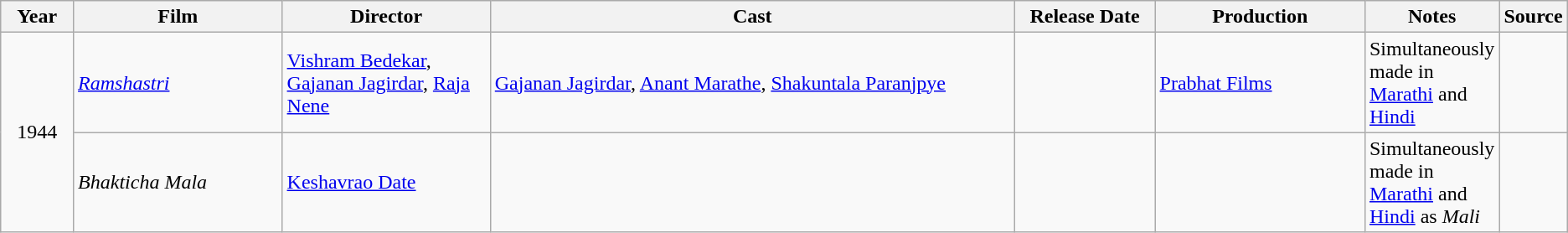<table class ="wikitable sortable collapsible">
<tr>
<th style="width: 05%;">Year</th>
<th style="width: 15%;">Film</th>
<th style="width: 15%;">Director</th>
<th style="width: 40%;" class="unsortable">Cast</th>
<th style="width: 10%;">Release Date</th>
<th style="width: 15%;" class="unsortable">Production</th>
<th style="width: 15%;" class="unsortable">Notes</th>
<th style="width: 15%;" class="unsortable">Source</th>
</tr>
<tr>
<td rowspan=2 align="center">1944</td>
<td><em><a href='#'>Ramshastri</a></em></td>
<td><a href='#'>Vishram Bedekar</a>, <a href='#'>Gajanan Jagirdar</a>, <a href='#'>Raja Nene</a></td>
<td><a href='#'>Gajanan Jagirdar</a>, <a href='#'>Anant Marathe</a>, <a href='#'>Shakuntala Paranjpye</a></td>
<td></td>
<td><a href='#'>Prabhat Films</a></td>
<td>Simultaneously made in <a href='#'>Marathi</a> and <a href='#'>Hindi</a></td>
<td></td>
</tr>
<tr>
<td><em>Bhakticha Mala</em></td>
<td><a href='#'>Keshavrao Date</a></td>
<td></td>
<td></td>
<td></td>
<td>Simultaneously made in <a href='#'>Marathi</a> and <a href='#'>Hindi</a> as <em>Mali</em></td>
<td></td>
</tr>
</table>
